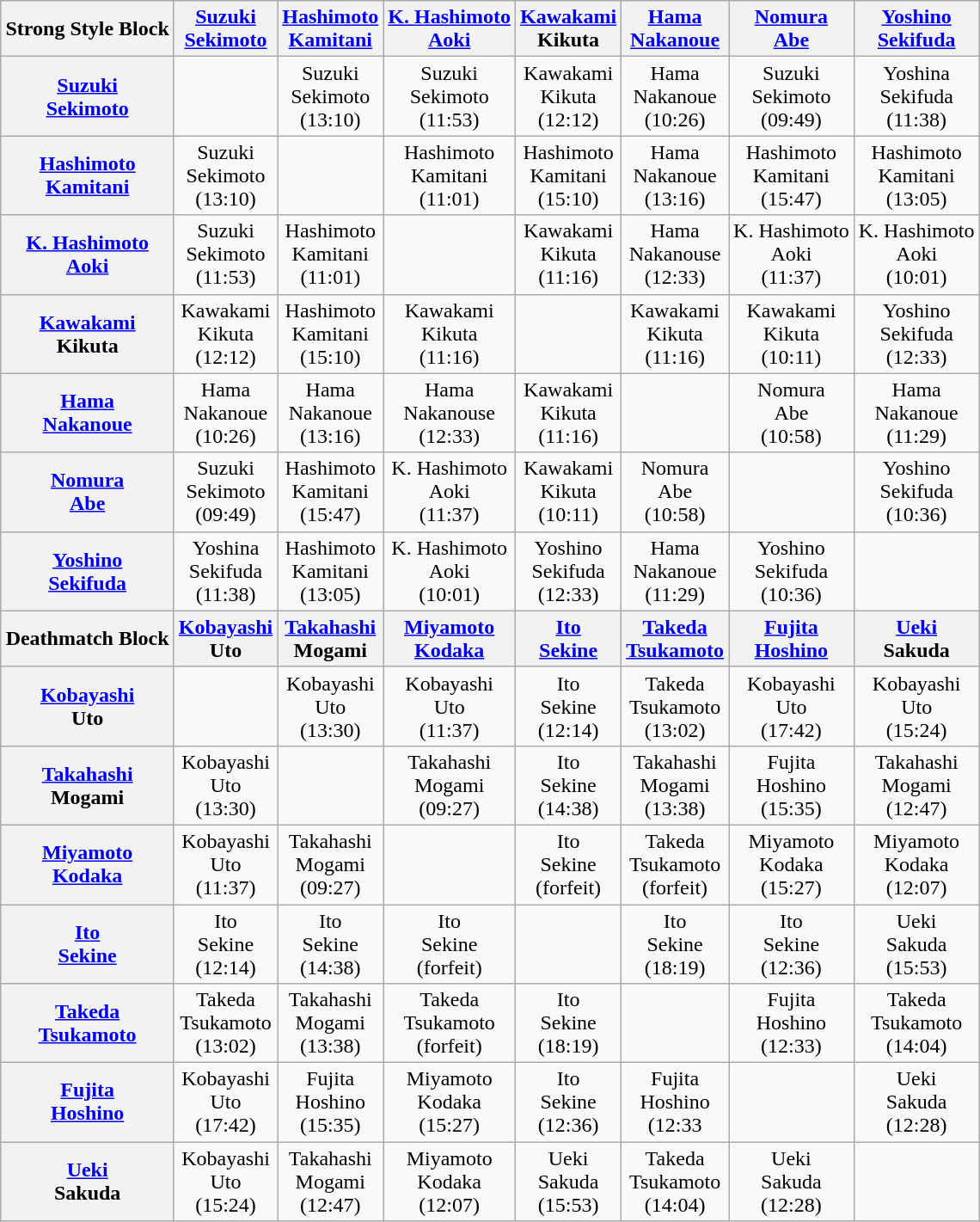<table class="wikitable" style="margin: 1em auto 1em auto;text-align:center">
<tr>
<th>Strong Style Block</th>
<th><a href='#'>Suzuki</a><br><a href='#'>Sekimoto</a></th>
<th><a href='#'>Hashimoto</a><br><a href='#'>Kamitani</a></th>
<th><a href='#'>K. Hashimoto</a><br><a href='#'>Aoki</a></th>
<th><a href='#'>Kawakami</a><br>Kikuta</th>
<th><a href='#'>Hama</a><br><a href='#'>Nakanoue</a></th>
<th><a href='#'>Nomura</a><br><a href='#'>Abe</a></th>
<th><a href='#'>Yoshino</a><br><a href='#'>Sekifuda</a></th>
</tr>
<tr>
<th><a href='#'>Suzuki</a><br><a href='#'>Sekimoto</a></th>
<td></td>
<td>Suzuki<br>Sekimoto<br>(13:10)</td>
<td>Suzuki<br>Sekimoto<br>(11:53)</td>
<td>Kawakami<br>Kikuta<br>(12:12)</td>
<td>Hama<br>Nakanoue<br>(10:26)</td>
<td>Suzuki<br>Sekimoto<br>(09:49)</td>
<td>Yoshina<br>Sekifuda<br>(11:38)</td>
</tr>
<tr>
<th><a href='#'>Hashimoto</a><br><a href='#'>Kamitani</a></th>
<td>Suzuki<br>Sekimoto<br>(13:10)</td>
<td></td>
<td>Hashimoto<br>Kamitani<br>(11:01)</td>
<td>Hashimoto<br>Kamitani<br>(15:10)</td>
<td>Hama<br>Nakanoue<br>(13:16)</td>
<td>Hashimoto<br>Kamitani<br>(15:47)</td>
<td>Hashimoto<br>Kamitani<br>(13:05)</td>
</tr>
<tr>
<th><a href='#'>K. Hashimoto</a><br><a href='#'>Aoki</a></th>
<td>Suzuki<br>Sekimoto<br>(11:53)</td>
<td>Hashimoto<br>Kamitani<br>(11:01)</td>
<td></td>
<td>Kawakami<br>Kikuta<br>(11:16)</td>
<td>Hama<br>Nakanouse<br>(12:33)</td>
<td>K. Hashimoto<br>Aoki<br>(11:37)</td>
<td>K. Hashimoto<br>Aoki<br>(10:01)</td>
</tr>
<tr>
<th><a href='#'>Kawakami</a><br>Kikuta</th>
<td>Kawakami<br>Kikuta<br>(12:12)</td>
<td>Hashimoto<br>Kamitani<br>(15:10)</td>
<td>Kawakami<br>Kikuta<br>(11:16)</td>
<td></td>
<td>Kawakami<br>Kikuta<br>(11:16)</td>
<td>Kawakami<br>Kikuta<br>(10:11)</td>
<td>Yoshino<br>Sekifuda<br>(12:33)</td>
</tr>
<tr>
<th><a href='#'>Hama</a><br><a href='#'>Nakanoue</a></th>
<td>Hama<br>Nakanoue<br>(10:26)</td>
<td>Hama<br>Nakanoue<br>(13:16)</td>
<td>Hama<br>Nakanouse<br>(12:33)</td>
<td>Kawakami<br>Kikuta<br>(11:16)</td>
<td></td>
<td>Nomura<br>Abe<br>(10:58)</td>
<td>Hama<br>Nakanoue<br>(11:29)</td>
</tr>
<tr>
<th><a href='#'>Nomura</a><br><a href='#'>Abe</a></th>
<td>Suzuki<br>Sekimoto<br>(09:49)</td>
<td>Hashimoto<br>Kamitani<br>(15:47)</td>
<td>K. Hashimoto<br>Aoki<br>(11:37)</td>
<td>Kawakami<br>Kikuta<br>(10:11)</td>
<td>Nomura<br>Abe<br>(10:58)</td>
<td></td>
<td>Yoshino<br>Sekifuda<br>(10:36)</td>
</tr>
<tr>
<th><a href='#'>Yoshino</a><br><a href='#'>Sekifuda</a></th>
<td>Yoshina<br>Sekifuda<br>(11:38)</td>
<td>Hashimoto<br>Kamitani<br>(13:05)</td>
<td>K. Hashimoto<br>Aoki<br>(10:01)</td>
<td>Yoshino<br>Sekifuda<br>(12:33)</td>
<td>Hama<br>Nakanoue<br>(11:29)</td>
<td>Yoshino<br>Sekifuda<br>(10:36)</td>
<td></td>
</tr>
<tr>
<th>Deathmatch Block</th>
<th><a href='#'>Kobayashi</a><br>Uto</th>
<th><a href='#'>Takahashi</a><br>Mogami</th>
<th><a href='#'>Miyamoto</a><br><a href='#'>Kodaka</a></th>
<th><a href='#'>Ito</a><br><a href='#'>Sekine</a></th>
<th><a href='#'>Takeda</a><br><a href='#'>Tsukamoto</a></th>
<th><a href='#'>Fujita</a><br><a href='#'>Hoshino</a></th>
<th><a href='#'>Ueki</a><br>Sakuda</th>
</tr>
<tr>
<th><a href='#'>Kobayashi</a><br>Uto</th>
<td></td>
<td>Kobayashi<br>Uto<br>(13:30)</td>
<td>Kobayashi<br>Uto<br>(11:37)</td>
<td>Ito<br>Sekine<br>(12:14)</td>
<td>Takeda<br>Tsukamoto<br>(13:02)</td>
<td>Kobayashi<br>Uto<br>(17:42)</td>
<td>Kobayashi<br>Uto<br>(15:24)</td>
</tr>
<tr>
<th><a href='#'>Takahashi</a><br>Mogami</th>
<td>Kobayashi<br>Uto<br>(13:30)</td>
<td></td>
<td>Takahashi<br>Mogami<br>(09:27)</td>
<td>Ito<br>Sekine<br>(14:38)</td>
<td>Takahashi<br>Mogami<br>(13:38)</td>
<td>Fujita<br>Hoshino<br>(15:35)</td>
<td>Takahashi<br>Mogami<br>(12:47)</td>
</tr>
<tr>
<th><a href='#'>Miyamoto</a><br><a href='#'>Kodaka</a></th>
<td>Kobayashi<br>Uto<br>(11:37)</td>
<td>Takahashi<br>Mogami<br>(09:27)</td>
<td></td>
<td>Ito<br>Sekine<br>(forfeit)</td>
<td>Takeda<br>Tsukamoto<br>(forfeit)</td>
<td>Miyamoto<br>Kodaka<br>(15:27)</td>
<td>Miyamoto<br>Kodaka<br>(12:07)</td>
</tr>
<tr>
<th><a href='#'>Ito</a><br><a href='#'>Sekine</a></th>
<td>Ito<br>Sekine<br>(12:14)</td>
<td>Ito<br>Sekine<br>(14:38)</td>
<td>Ito<br>Sekine<br>(forfeit)</td>
<td></td>
<td>Ito<br>Sekine<br>(18:19)</td>
<td>Ito<br>Sekine<br>(12:36)</td>
<td>Ueki<br>Sakuda<br>(15:53)</td>
</tr>
<tr>
<th><a href='#'>Takeda</a><br><a href='#'>Tsukamoto</a></th>
<td>Takeda<br>Tsukamoto<br>(13:02)</td>
<td>Takahashi<br>Mogami<br>(13:38)</td>
<td>Takeda<br>Tsukamoto<br>(forfeit)</td>
<td>Ito<br>Sekine<br>(18:19)</td>
<td></td>
<td>Fujita<br>Hoshino<br>(12:33)</td>
<td>Takeda<br>Tsukamoto<br>(14:04)</td>
</tr>
<tr>
<th><a href='#'>Fujita</a><br><a href='#'>Hoshino</a></th>
<td>Kobayashi<br>Uto<br>(17:42)</td>
<td>Fujita<br>Hoshino<br>(15:35)</td>
<td>Miyamoto<br>Kodaka<br>(15:27)</td>
<td>Ito<br>Sekine<br>(12:36)</td>
<td>Fujita<br>Hoshino<br>(12:33</td>
<td></td>
<td>Ueki<br>Sakuda<br>(12:28)</td>
</tr>
<tr>
<th><a href='#'>Ueki</a><br>Sakuda</th>
<td>Kobayashi<br>Uto<br>(15:24)</td>
<td>Takahashi<br>Mogami<br>(12:47)</td>
<td>Miyamoto<br>Kodaka<br>(12:07)</td>
<td>Ueki<br>Sakuda<br>(15:53)</td>
<td>Takeda<br>Tsukamoto<br>(14:04)</td>
<td>Ueki<br>Sakuda<br>(12:28)</td>
<td></td>
</tr>
</table>
